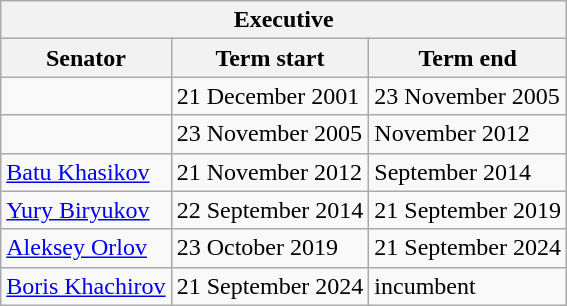<table class="wikitable sortable">
<tr>
<th colspan=3>Executive</th>
</tr>
<tr>
<th>Senator</th>
<th>Term start</th>
<th>Term end</th>
</tr>
<tr>
<td></td>
<td>21 December 2001</td>
<td>23 November 2005</td>
</tr>
<tr>
<td></td>
<td>23 November 2005</td>
<td>November 2012</td>
</tr>
<tr>
<td><a href='#'>Batu Khasikov</a></td>
<td>21 November 2012</td>
<td>September 2014</td>
</tr>
<tr>
<td><a href='#'>Yury Biryukov</a></td>
<td>22 September 2014</td>
<td>21 September 2019</td>
</tr>
<tr>
<td><a href='#'>Aleksey Orlov</a></td>
<td>23 October 2019</td>
<td>21 September 2024</td>
</tr>
<tr>
<td><a href='#'>Boris Khachirov</a></td>
<td>21 September 2024</td>
<td>incumbent</td>
</tr>
</table>
